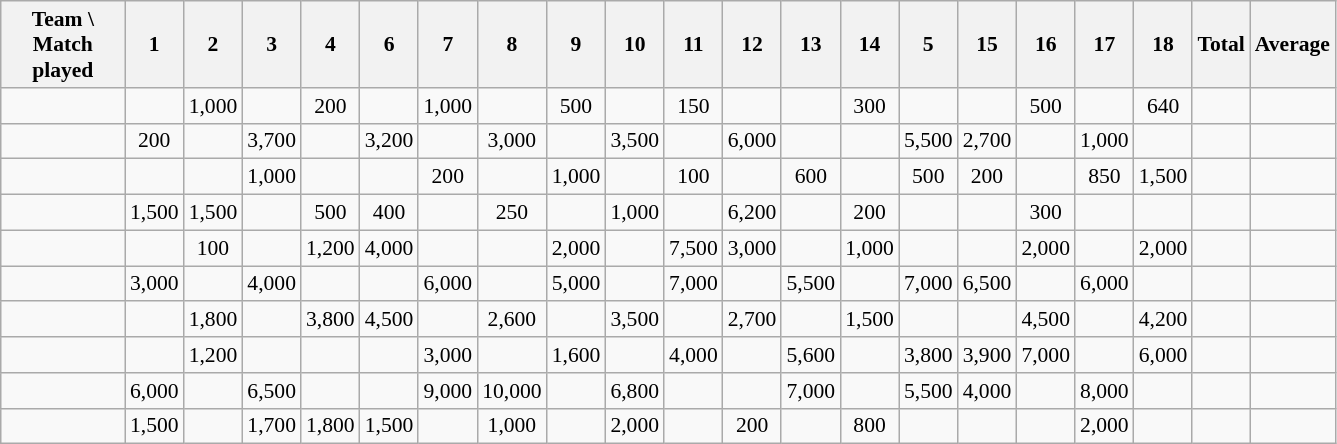<table class="wikitable sortable" style="font-size: 90%; text-align:center;">
<tr>
<th style="width:76px;">Team \ Match played</th>
<th align=center>1</th>
<th align=center>2</th>
<th align=center>3</th>
<th align=center>4</th>
<th align=center>6</th>
<th align=center>7</th>
<th align=center>8</th>
<th align=center>9</th>
<th align=center>10</th>
<th align=center>11</th>
<th align=center>12</th>
<th align=center>13</th>
<th align=center>14</th>
<th align=center>5</th>
<th align=center>15</th>
<th align=center>16</th>
<th align=center>17</th>
<th align=center>18</th>
<th align=center>Total</th>
<th align=center>Average</th>
</tr>
<tr align=center>
<td align=left></td>
<td></td>
<td>1,000</td>
<td></td>
<td>200</td>
<td></td>
<td>1,000</td>
<td></td>
<td>500</td>
<td></td>
<td>150</td>
<td></td>
<td></td>
<td>300</td>
<td></td>
<td></td>
<td>500</td>
<td></td>
<td>640</td>
<td><strong></strong></td>
<td></td>
</tr>
<tr align=center>
<td align=left></td>
<td>200</td>
<td></td>
<td>3,700</td>
<td></td>
<td>3,200</td>
<td></td>
<td>3,000</td>
<td></td>
<td>3,500</td>
<td></td>
<td>6,000</td>
<td></td>
<td></td>
<td>5,500</td>
<td>2,700</td>
<td></td>
<td>1,000</td>
<td></td>
<td><strong></strong></td>
<td></td>
</tr>
<tr align=center>
<td align=left></td>
<td></td>
<td></td>
<td>1,000</td>
<td></td>
<td></td>
<td>200</td>
<td></td>
<td>1,000</td>
<td></td>
<td>100</td>
<td></td>
<td>600</td>
<td></td>
<td>500</td>
<td>200</td>
<td></td>
<td>850</td>
<td>1,500</td>
<td><strong></strong></td>
<td></td>
</tr>
<tr align=center>
<td align=left></td>
<td>1,500</td>
<td>1,500</td>
<td></td>
<td>500</td>
<td>400</td>
<td></td>
<td>250</td>
<td></td>
<td>1,000</td>
<td></td>
<td>6,200</td>
<td></td>
<td>200</td>
<td></td>
<td></td>
<td>300</td>
<td></td>
<td></td>
<td><strong></strong></td>
<td></td>
</tr>
<tr align=center>
<td align=left></td>
<td></td>
<td>100</td>
<td></td>
<td>1,200</td>
<td>4,000</td>
<td></td>
<td></td>
<td>2,000</td>
<td></td>
<td>7,500</td>
<td>3,000</td>
<td></td>
<td>1,000</td>
<td></td>
<td></td>
<td>2,000</td>
<td></td>
<td>2,000</td>
<td><strong></strong></td>
<td></td>
</tr>
<tr align=center>
<td align=left></td>
<td>3,000</td>
<td></td>
<td>4,000</td>
<td></td>
<td></td>
<td>6,000</td>
<td></td>
<td>5,000</td>
<td></td>
<td>7,000</td>
<td></td>
<td>5,500</td>
<td></td>
<td>7,000</td>
<td>6,500</td>
<td></td>
<td>6,000</td>
<td></td>
<td><strong></strong></td>
<td></td>
</tr>
<tr align=center>
<td align=left></td>
<td></td>
<td>1,800</td>
<td></td>
<td>3,800</td>
<td>4,500</td>
<td></td>
<td>2,600</td>
<td></td>
<td>3,500</td>
<td></td>
<td>2,700</td>
<td></td>
<td>1,500</td>
<td></td>
<td></td>
<td>4,500</td>
<td></td>
<td>4,200</td>
<td><strong></strong></td>
<td></td>
</tr>
<tr align=center>
<td align=left></td>
<td></td>
<td>1,200</td>
<td></td>
<td></td>
<td></td>
<td>3,000</td>
<td></td>
<td>1,600</td>
<td></td>
<td>4,000</td>
<td></td>
<td>5,600</td>
<td></td>
<td>3,800</td>
<td>3,900</td>
<td>7,000</td>
<td></td>
<td>6,000</td>
<td><strong></strong></td>
<td></td>
</tr>
<tr align=center>
<td align=left></td>
<td>6,000</td>
<td></td>
<td>6,500</td>
<td></td>
<td></td>
<td>9,000</td>
<td>10,000</td>
<td></td>
<td>6,800</td>
<td></td>
<td></td>
<td>7,000</td>
<td></td>
<td>5,500</td>
<td>4,000</td>
<td></td>
<td>8,000</td>
<td></td>
<td><strong></strong></td>
<td></td>
</tr>
<tr align=center>
<td align=left></td>
<td>1,500</td>
<td></td>
<td>1,700</td>
<td>1,800</td>
<td>1,500</td>
<td></td>
<td>1,000</td>
<td></td>
<td>2,000</td>
<td></td>
<td>200</td>
<td></td>
<td>800</td>
<td></td>
<td></td>
<td></td>
<td>2,000</td>
<td></td>
<td><strong></strong></td>
<td></td>
</tr>
</table>
